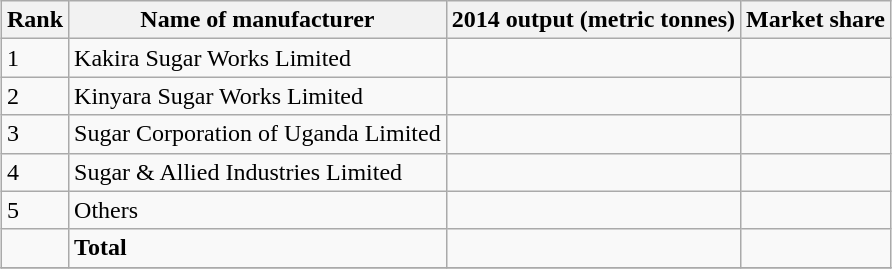<table class="wikitable sortable" style="margin:0.5em auto">
<tr>
<th style="width:2em;">Rank</th>
<th>Name of manufacturer</th>
<th>2014 output (metric tonnes)</th>
<th>Market share</th>
</tr>
<tr>
<td>1</td>
<td>Kakira Sugar Works Limited</td>
<td></td>
<td></td>
</tr>
<tr>
<td>2</td>
<td>Kinyara Sugar Works Limited</td>
<td></td>
<td></td>
</tr>
<tr>
<td>3</td>
<td>Sugar Corporation of Uganda Limited</td>
<td></td>
<td></td>
</tr>
<tr>
<td>4</td>
<td>Sugar & Allied Industries Limited</td>
<td></td>
<td></td>
</tr>
<tr>
<td>5</td>
<td>Others</td>
<td></td>
<td></td>
</tr>
<tr>
<td></td>
<td><strong>Total</strong></td>
<td></td>
<td></td>
</tr>
<tr>
</tr>
</table>
